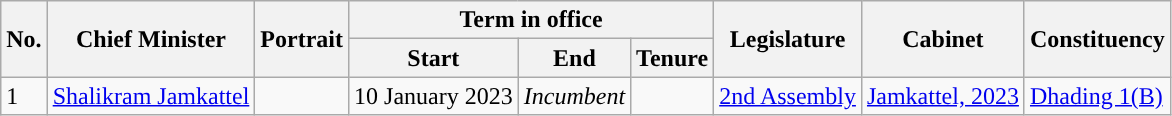<table class="wikitable">
<tr>
<th rowspan="2" style="background-color:">No.</th>
<th rowspan="2" style="background-color:">Chief Minister</th>
<th rowspan="2" style="background-color:">Portrait</th>
<th colspan="3" style="background-color:">Term in office</th>
<th rowspan="2" style="background-color:">Legislature</th>
<th rowspan="2" style="background-color:">Cabinet</th>
<th rowspan="2" style="background-color:">Constituency</th>
</tr>
<tr>
<th style="background-color:">Start</th>
<th style="background-color:">End</th>
<th style="background-color:">Tenure</th>
</tr>
<tr>
<td>1</td>
<td><a href='#'>Shalikram Jamkattel</a></td>
<td></td>
<td>10 January 2023</td>
<td><em>Incumbent</em></td>
<td></td>
<td><a href='#'>2nd Assembly</a></td>
<td><a href='#'>Jamkattel, 2023</a></td>
<td><a href='#'>Dhading 1(B)</a></td>
</tr>
</table>
